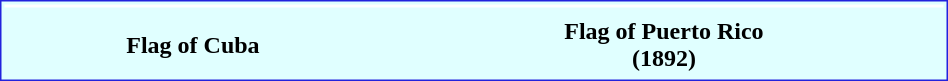<table style="float: center; width: 50%; margin-bottom: 0.5em; border: #2222dd solid 1px; background-color: #E0FFFF; margin: 1em auto;">
<tr>
<td colspan="9" text-align="center" style="background-color: white;"></td>
</tr>
<tr>
<td align="center"></td>
<td align="center"></td>
</tr>
<tr>
<td align="center"><strong>Flag of Cuba</strong></td>
<td align="center"><strong>Flag of Puerto Rico<br> (1892)</strong></td>
</tr>
<tr>
</tr>
</table>
